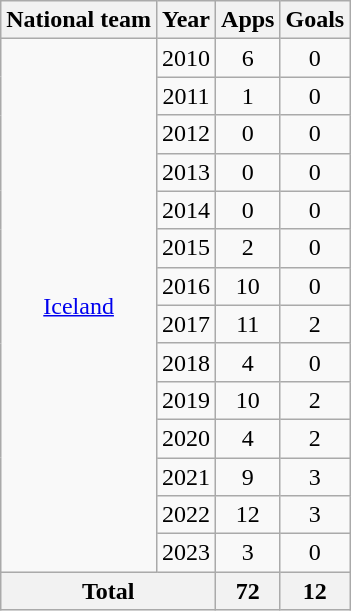<table class="wikitable" style="text-align:center">
<tr>
<th>National team</th>
<th>Year</th>
<th>Apps</th>
<th>Goals</th>
</tr>
<tr>
<td rowspan="14"><a href='#'>Iceland</a></td>
<td>2010</td>
<td>6</td>
<td>0</td>
</tr>
<tr>
<td>2011</td>
<td>1</td>
<td>0</td>
</tr>
<tr>
<td>2012</td>
<td>0</td>
<td>0</td>
</tr>
<tr>
<td>2013</td>
<td>0</td>
<td>0</td>
</tr>
<tr>
<td>2014</td>
<td>0</td>
<td>0</td>
</tr>
<tr>
<td>2015</td>
<td>2</td>
<td>0</td>
</tr>
<tr>
<td>2016</td>
<td>10</td>
<td>0</td>
</tr>
<tr>
<td>2017</td>
<td>11</td>
<td>2</td>
</tr>
<tr>
<td>2018</td>
<td>4</td>
<td>0</td>
</tr>
<tr>
<td>2019</td>
<td>10</td>
<td>2</td>
</tr>
<tr>
<td>2020</td>
<td>4</td>
<td>2</td>
</tr>
<tr>
<td>2021</td>
<td>9</td>
<td>3</td>
</tr>
<tr>
<td>2022</td>
<td>12</td>
<td>3</td>
</tr>
<tr>
<td>2023</td>
<td>3</td>
<td>0</td>
</tr>
<tr>
<th colspan="2">Total</th>
<th>72</th>
<th>12</th>
</tr>
</table>
